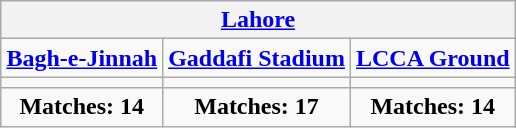<table class="wikitable" style="text-align:center;margin:1em auto;">
<tr>
<th colspan=3><a href='#'>Lahore</a></th>
</tr>
<tr>
<td><strong><a href='#'>Bagh-e-Jinnah</a></strong></td>
<td><strong><a href='#'>Gaddafi Stadium</a></strong></td>
<td><strong><a href='#'>LCCA Ground</a></strong></td>
</tr>
<tr>
<td></td>
<td></td>
<td></td>
</tr>
<tr>
<td><strong>Matches: 14</strong></td>
<td><strong>Matches: 17</strong></td>
<td><strong>Matches: 14</strong></td>
</tr>
</table>
